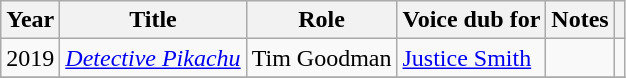<table class="wikitable">
<tr>
<th>Year</th>
<th>Title</th>
<th>Role</th>
<th>Voice dub for</th>
<th>Notes</th>
<th></th>
</tr>
<tr>
<td rowspan="1">2019</td>
<td><em><a href='#'>Detective Pikachu</a></em></td>
<td>Tim Goodman</td>
<td><a href='#'>Justice Smith</a></td>
<td></td>
<td></td>
</tr>
<tr>
</tr>
</table>
